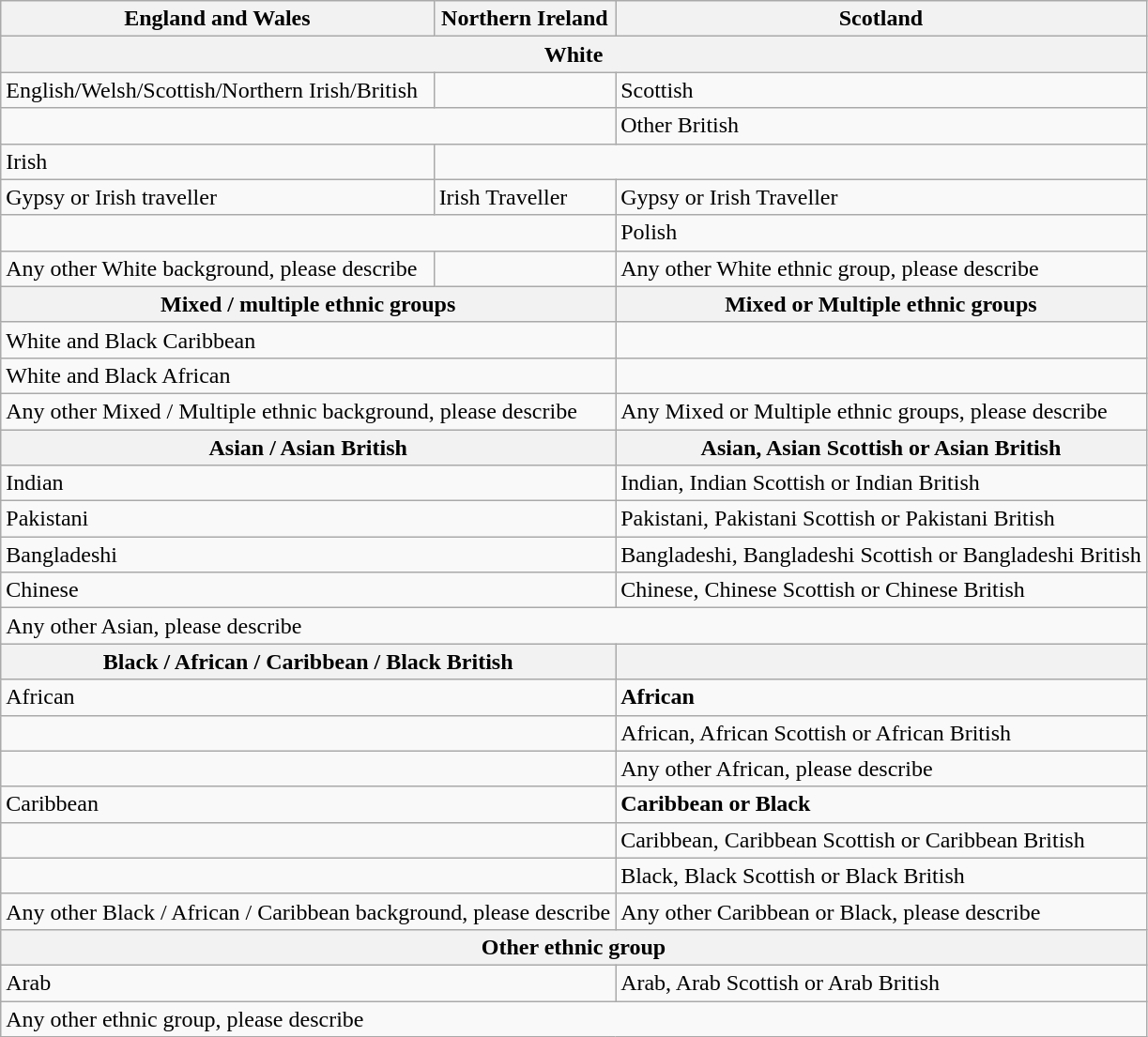<table class="wikitable" style="border: 1px solid darkgray;">
<tr>
<th align="center">England and Wales</th>
<th align="center">Northern Ireland</th>
<th align="center">Scotland</th>
</tr>
<tr>
<th colspan=3><strong>White</strong></th>
</tr>
<tr>
<td>English/Welsh/Scottish/Northern Irish/British</td>
<td></td>
<td>Scottish</td>
</tr>
<tr>
<td colspan="2"></td>
<td>Other British</td>
</tr>
<tr>
<td>Irish</td>
</tr>
<tr>
<td>Gypsy or Irish traveller</td>
<td>Irish Traveller</td>
<td>Gypsy or Irish Traveller</td>
</tr>
<tr>
<td colspan="2"></td>
<td>Polish</td>
</tr>
<tr>
<td>Any other White background, please describe</td>
<td></td>
<td>Any other White ethnic group, please describe</td>
</tr>
<tr>
<th colspan="2"><strong>Mixed / multiple ethnic groups</strong></th>
<th><strong>Mixed or Multiple ethnic groups</strong></th>
</tr>
<tr>
<td colspan="2">White and Black Caribbean</td>
<td></td>
</tr>
<tr>
<td colspan="2">White and Black African</td>
<td></td>
</tr>
<tr>
<td colspan="2">Any other Mixed / Multiple ethnic background, please describe</td>
<td>Any Mixed or Multiple ethnic groups, please describe</td>
</tr>
<tr>
<th colspan="2"><strong>Asian / Asian British</strong></th>
<th><strong>Asian, Asian Scottish or Asian British</strong></th>
</tr>
<tr>
<td colspan="2">Indian</td>
<td>Indian, Indian Scottish or Indian British</td>
</tr>
<tr>
<td colspan="2">Pakistani</td>
<td>Pakistani, Pakistani Scottish or Pakistani British</td>
</tr>
<tr>
<td colspan="2">Bangladeshi</td>
<td>Bangladeshi, Bangladeshi Scottish or Bangladeshi British</td>
</tr>
<tr>
<td colspan="2">Chinese</td>
<td>Chinese, Chinese Scottish or Chinese British</td>
</tr>
<tr>
<td colspan="3">Any other Asian, please describe</td>
</tr>
<tr>
<th colspan="2"><strong>Black / African / Caribbean / Black British</strong></th>
<th></th>
</tr>
<tr>
<td colspan="2">African</td>
<td><strong>African</strong></td>
</tr>
<tr>
<td colspan="2"></td>
<td>African, African Scottish or African British</td>
</tr>
<tr>
<td colspan="2"></td>
<td>Any other African, please describe</td>
</tr>
<tr>
<td colspan="2">Caribbean</td>
<td><strong>Caribbean or Black</strong></td>
</tr>
<tr>
<td colspan="2"></td>
<td>Caribbean, Caribbean Scottish or Caribbean British</td>
</tr>
<tr>
<td colspan="2"></td>
<td>Black, Black Scottish or Black British</td>
</tr>
<tr>
<td colspan="2">Any other Black / African / Caribbean background, please describe</td>
<td>Any other Caribbean or Black, please describe</td>
</tr>
<tr>
<th colspan="3"><strong>Other ethnic group</strong></th>
</tr>
<tr>
<td colspan="2">Arab</td>
<td>Arab, Arab Scottish or Arab British</td>
</tr>
<tr>
<td colspan="3">Any other ethnic group, please describe</td>
</tr>
</table>
